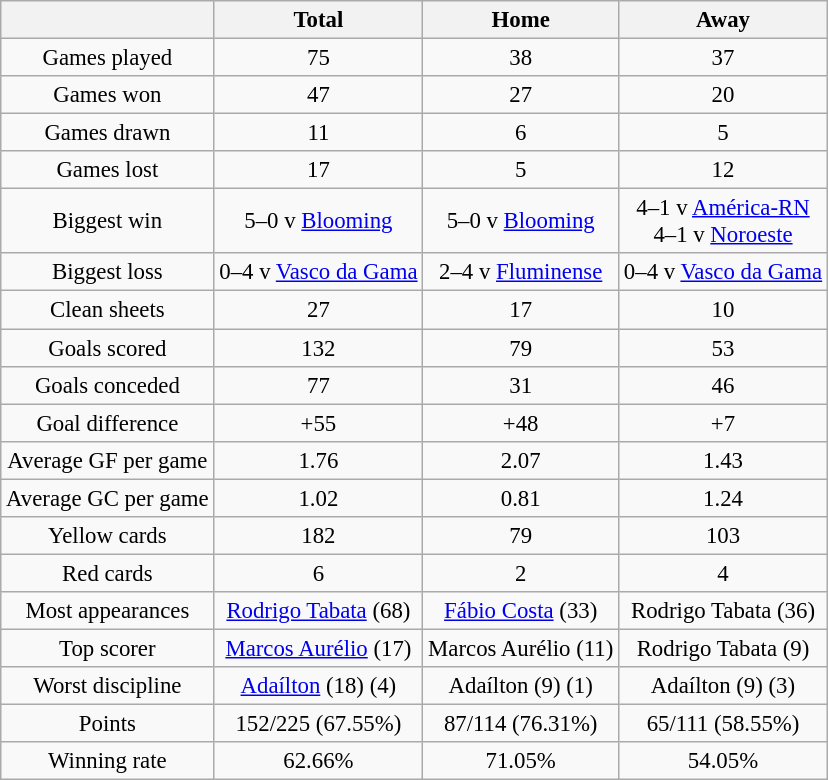<table class="wikitable" style="font-size:95%; text-align:center">
<tr>
<th></th>
<th>Total</th>
<th>Home</th>
<th>Away</th>
</tr>
<tr>
<td>Games played</td>
<td>75</td>
<td>38</td>
<td>37</td>
</tr>
<tr>
<td>Games won</td>
<td>47</td>
<td>27</td>
<td>20</td>
</tr>
<tr>
<td>Games drawn</td>
<td>11</td>
<td>6</td>
<td>5</td>
</tr>
<tr>
<td>Games lost</td>
<td>17</td>
<td>5</td>
<td>12</td>
</tr>
<tr>
<td>Biggest win</td>
<td>5–0 v <a href='#'>Blooming</a></td>
<td>5–0 v <a href='#'>Blooming</a></td>
<td>4–1 v <a href='#'>América-RN</a><br>4–1 v <a href='#'>Noroeste</a></td>
</tr>
<tr>
<td>Biggest loss</td>
<td>0–4 v <a href='#'>Vasco da Gama</a></td>
<td>2–4 v <a href='#'>Fluminense</a></td>
<td>0–4 v <a href='#'>Vasco da Gama</a></td>
</tr>
<tr>
<td>Clean sheets</td>
<td>27</td>
<td>17</td>
<td>10</td>
</tr>
<tr>
<td>Goals scored</td>
<td>132</td>
<td>79</td>
<td>53</td>
</tr>
<tr>
<td>Goals conceded</td>
<td>77</td>
<td>31</td>
<td>46</td>
</tr>
<tr>
<td>Goal difference</td>
<td>+55</td>
<td>+48</td>
<td>+7</td>
</tr>
<tr>
<td>Average GF per game</td>
<td>1.76</td>
<td>2.07</td>
<td>1.43</td>
</tr>
<tr>
<td>Average GC per game</td>
<td>1.02</td>
<td>0.81</td>
<td>1.24</td>
</tr>
<tr>
<td>Yellow cards</td>
<td>182</td>
<td>79</td>
<td>103</td>
</tr>
<tr>
<td>Red cards</td>
<td>6</td>
<td>2</td>
<td>4</td>
</tr>
<tr>
<td>Most appearances</td>
<td><a href='#'>Rodrigo Tabata</a> (68)</td>
<td><a href='#'>Fábio Costa</a> (33)</td>
<td>Rodrigo Tabata (36)</td>
</tr>
<tr>
<td>Top scorer</td>
<td><a href='#'>Marcos Aurélio</a> (17)</td>
<td>Marcos Aurélio (11)</td>
<td>Rodrigo Tabata (9)</td>
</tr>
<tr>
<td>Worst discipline</td>
<td align=center><a href='#'>Adaílton</a>  (18)  (4)</td>
<td align=center>Adaílton  (9)  (1)</td>
<td align=center>Adaílton  (9)  (3)</td>
</tr>
<tr>
<td>Points</td>
<td>152/225 (67.55%)</td>
<td>87/114 (76.31%)</td>
<td>65/111 (58.55%)</td>
</tr>
<tr>
<td>Winning rate</td>
<td>62.66%</td>
<td>71.05%</td>
<td>54.05%</td>
</tr>
</table>
